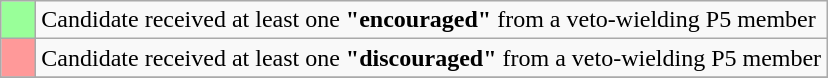<table class="wikitable">
<tr>
<td style="background:#99ff99; width:1em"></td>
<td>Candidate received at least one <strong>"encouraged"</strong> from a veto-wielding P5 member</td>
</tr>
<tr>
<td style="background:#ff9999; width:1em"></td>
<td>Candidate received at least one <strong>"discouraged"</strong> from a veto-wielding P5 member</td>
</tr>
<tr>
</tr>
</table>
